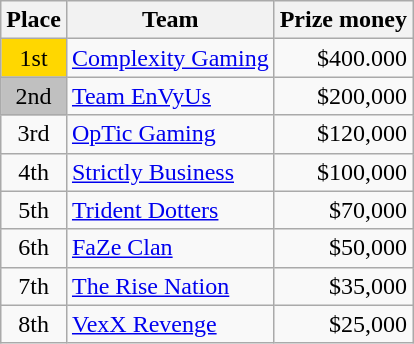<table class="wikitable" style="text-align:left">
<tr>
<th>Place</th>
<th>Team</th>
<th>Prize money</th>
</tr>
<tr>
<td style="text-align:center; background:gold;">1st</td>
<td><a href='#'>Complexity Gaming</a></td>
<td style="text-align:right">$400.000</td>
</tr>
<tr>
<td style="text-align:center; background:silver;">2nd</td>
<td><a href='#'>Team EnVyUs</a></td>
<td style="text-align:right">$200,000</td>
</tr>
<tr>
<td style="text-align:center; background:bronze;">3rd</td>
<td><a href='#'>OpTic Gaming</a></td>
<td style="text-align:right">$120,000</td>
</tr>
<tr>
<td style="text-align:center">4th</td>
<td><a href='#'>Strictly Business</a></td>
<td style="text-align:right">$100,000</td>
</tr>
<tr>
<td style="text-align:center">5th</td>
<td><a href='#'>Trident Dotters</a></td>
<td style="text-align:right">$70,000</td>
</tr>
<tr>
<td style="text-align:center">6th</td>
<td><a href='#'>FaZe Clan</a></td>
<td style="text-align:right">$50,000</td>
</tr>
<tr>
<td style="text-align:center">7th</td>
<td><a href='#'>The Rise Nation</a></td>
<td style="text-align:right">$35,000</td>
</tr>
<tr>
<td style="text-align:center">8th</td>
<td><a href='#'>VexX Revenge</a></td>
<td style="text-align:right">$25,000</td>
</tr>
</table>
